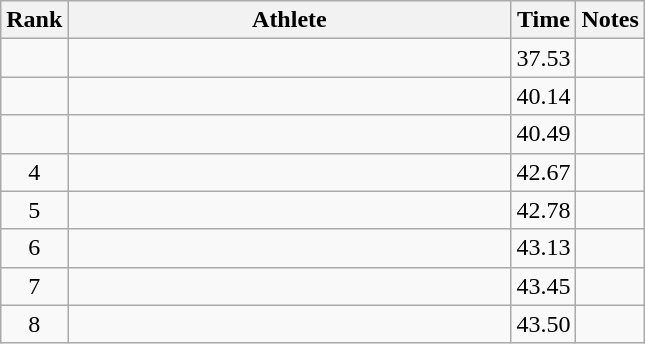<table class="wikitable" style="text-align:center">
<tr>
<th>Rank</th>
<th Style="width:18em">Athlete</th>
<th>Time</th>
<th>Notes</th>
</tr>
<tr>
<td></td>
<td style="text-align:left"></td>
<td>37.53</td>
<td></td>
</tr>
<tr>
<td></td>
<td style="text-align:left"></td>
<td>40.14</td>
<td></td>
</tr>
<tr>
<td></td>
<td style="text-align:left"></td>
<td>40.49</td>
<td></td>
</tr>
<tr>
<td>4</td>
<td style="text-align:left"></td>
<td>42.67</td>
<td></td>
</tr>
<tr>
<td>5</td>
<td style="text-align:left"></td>
<td>42.78</td>
<td></td>
</tr>
<tr>
<td>6</td>
<td style="text-align:left"></td>
<td>43.13</td>
<td></td>
</tr>
<tr>
<td>7</td>
<td style="text-align:left"></td>
<td>43.45</td>
<td></td>
</tr>
<tr>
<td>8</td>
<td style="text-align:left"></td>
<td>43.50</td>
<td></td>
</tr>
</table>
